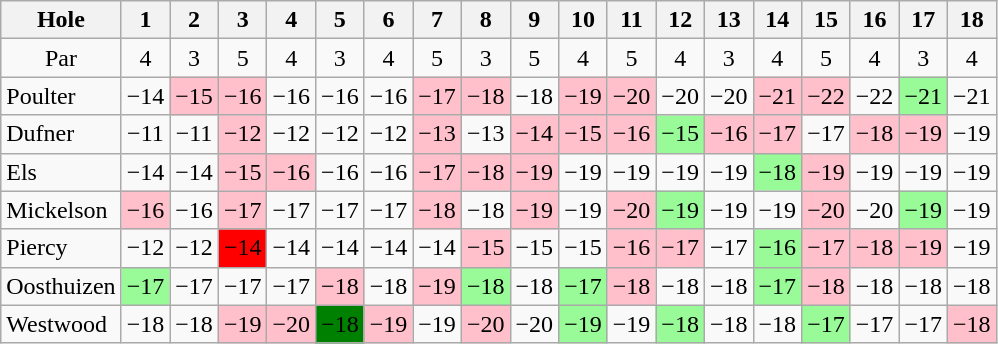<table class="wikitable" style="text-align:center">
<tr>
<th>Hole</th>
<th>1</th>
<th>2</th>
<th>3</th>
<th>4</th>
<th>5</th>
<th>6</th>
<th>7</th>
<th>8</th>
<th>9</th>
<th>10</th>
<th>11</th>
<th>12</th>
<th>13</th>
<th>14</th>
<th>15</th>
<th>16</th>
<th>17</th>
<th>18</th>
</tr>
<tr>
<td>Par</td>
<td>4</td>
<td>3</td>
<td>5</td>
<td>4</td>
<td>3</td>
<td>4</td>
<td>5</td>
<td>3</td>
<td>5</td>
<td>4</td>
<td>5</td>
<td>4</td>
<td>3</td>
<td>4</td>
<td>5</td>
<td>4</td>
<td>3</td>
<td>4</td>
</tr>
<tr>
<td align=left> Poulter</td>
<td>−14</td>
<td style="background: Pink;">−15</td>
<td style="background: Pink;">−16</td>
<td>−16</td>
<td>−16</td>
<td>−16</td>
<td style="background: Pink;">−17</td>
<td style="background: Pink;">−18</td>
<td>−18</td>
<td style="background: Pink;">−19</td>
<td style="background: Pink;">−20</td>
<td>−20</td>
<td>−20</td>
<td style="background: Pink;">−21</td>
<td style="background: Pink;">−22</td>
<td>−22</td>
<td style="background: PaleGreen;">−21</td>
<td>−21</td>
</tr>
<tr>
<td align=left> Dufner</td>
<td>−11</td>
<td>−11</td>
<td style="background: Pink;">−12</td>
<td>−12</td>
<td>−12</td>
<td>−12</td>
<td style="background: Pink;">−13</td>
<td>−13</td>
<td style="background: Pink;">−14</td>
<td style="background: Pink;">−15</td>
<td style="background: Pink;">−16</td>
<td style="background: PaleGreen;">−15</td>
<td style="background: Pink;">−16</td>
<td style="background: Pink;">−17</td>
<td>−17</td>
<td style="background: Pink;">−18</td>
<td style="background: Pink;">−19</td>
<td>−19</td>
</tr>
<tr>
<td align=left> Els</td>
<td>−14</td>
<td>−14</td>
<td style="background: Pink;">−15</td>
<td style="background: Pink;">−16</td>
<td>−16</td>
<td>−16</td>
<td style="background: Pink;">−17</td>
<td style="background: Pink;">−18</td>
<td style="background: Pink;">−19</td>
<td>−19</td>
<td>−19</td>
<td>−19</td>
<td>−19</td>
<td style="background: PaleGreen;">−18</td>
<td style="background: Pink;">−19</td>
<td>−19</td>
<td>−19</td>
<td>−19</td>
</tr>
<tr>
<td align=left> Mickelson</td>
<td style="background: Pink;">−16</td>
<td>−16</td>
<td style="background: Pink;">−17</td>
<td>−17</td>
<td>−17</td>
<td>−17</td>
<td style="background: Pink;">−18</td>
<td>−18</td>
<td style="background: Pink;">−19</td>
<td>−19</td>
<td style="background: Pink;">−20</td>
<td style="background: PaleGreen;">−19</td>
<td>−19</td>
<td>−19</td>
<td style="background: Pink;">−20</td>
<td>−20</td>
<td style="background: PaleGreen;">−19</td>
<td>−19</td>
</tr>
<tr>
<td align=left> Piercy</td>
<td>−12</td>
<td>−12</td>
<td style="background: Red;">−14</td>
<td>−14</td>
<td>−14</td>
<td>−14</td>
<td>−14</td>
<td style="background: Pink;">−15</td>
<td>−15</td>
<td>−15</td>
<td style="background: Pink;">−16</td>
<td style="background: Pink;">−17</td>
<td>−17</td>
<td style="background: PaleGreen;">−16</td>
<td style="background: Pink;">−17</td>
<td style="background: Pink;">−18</td>
<td style="background: Pink;">−19</td>
<td>−19</td>
</tr>
<tr>
<td align=left> Oosthuizen</td>
<td style="background: PaleGreen;">−17</td>
<td>−17</td>
<td>−17</td>
<td>−17</td>
<td style="background: Pink;">−18</td>
<td>−18</td>
<td style="background: Pink;">−19</td>
<td style="background: PaleGreen;">−18</td>
<td>−18</td>
<td style="background: PaleGreen;">−17</td>
<td style="background: Pink;">−18</td>
<td>−18</td>
<td>−18</td>
<td style="background: PaleGreen;">−17</td>
<td style="background: Pink;">−18</td>
<td>−18</td>
<td>−18</td>
<td>−18</td>
</tr>
<tr>
<td align=left> Westwood</td>
<td>−18</td>
<td>−18</td>
<td style="background: Pink;">−19</td>
<td style="background: Pink;">−20</td>
<td style="background: Green;">−18</td>
<td style="background: Pink;">−19</td>
<td>−19</td>
<td style="background: Pink;">−20</td>
<td>−20</td>
<td style="background: PaleGreen;">−19</td>
<td>−19</td>
<td style="background: PaleGreen;">−18</td>
<td>−18</td>
<td>−18</td>
<td style="background: PaleGreen;">−17</td>
<td>−17</td>
<td>−17</td>
<td style="background: Pink;">−18</td>
</tr>
</table>
